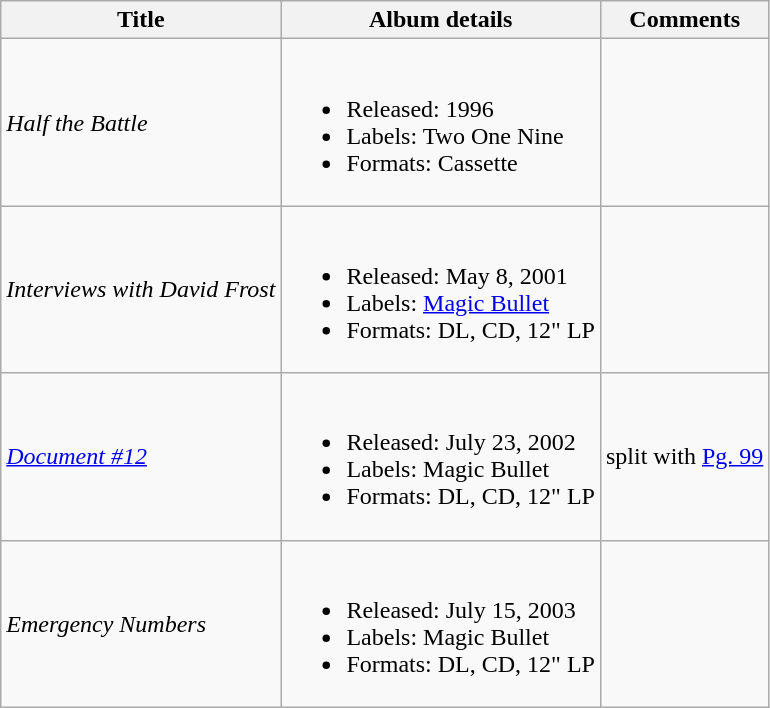<table class="wikitable">
<tr>
<th>Title</th>
<th>Album details</th>
<th>Comments</th>
</tr>
<tr>
<td><em>Half the Battle</em></td>
<td><br><ul><li>Released: 1996</li><li>Labels: Two One Nine</li><li>Formats: Cassette</li></ul></td>
<td></td>
</tr>
<tr>
<td><em>Interviews with David Frost</em></td>
<td><br><ul><li>Released: May 8, 2001</li><li>Labels: <a href='#'>Magic Bullet</a></li><li>Formats: DL, CD, 12" LP</li></ul></td>
<td></td>
</tr>
<tr>
<td><em><a href='#'>Document #12</a></em></td>
<td><br><ul><li>Released: July 23, 2002</li><li>Labels: Magic Bullet</li><li>Formats: DL, CD, 12" LP</li></ul></td>
<td>split with <a href='#'>Pg. 99</a></td>
</tr>
<tr>
<td><em>Emergency Numbers</em></td>
<td><br><ul><li>Released: July 15, 2003</li><li>Labels: Magic Bullet</li><li>Formats: DL, CD, 12" LP</li></ul></td>
<td></td>
</tr>
</table>
